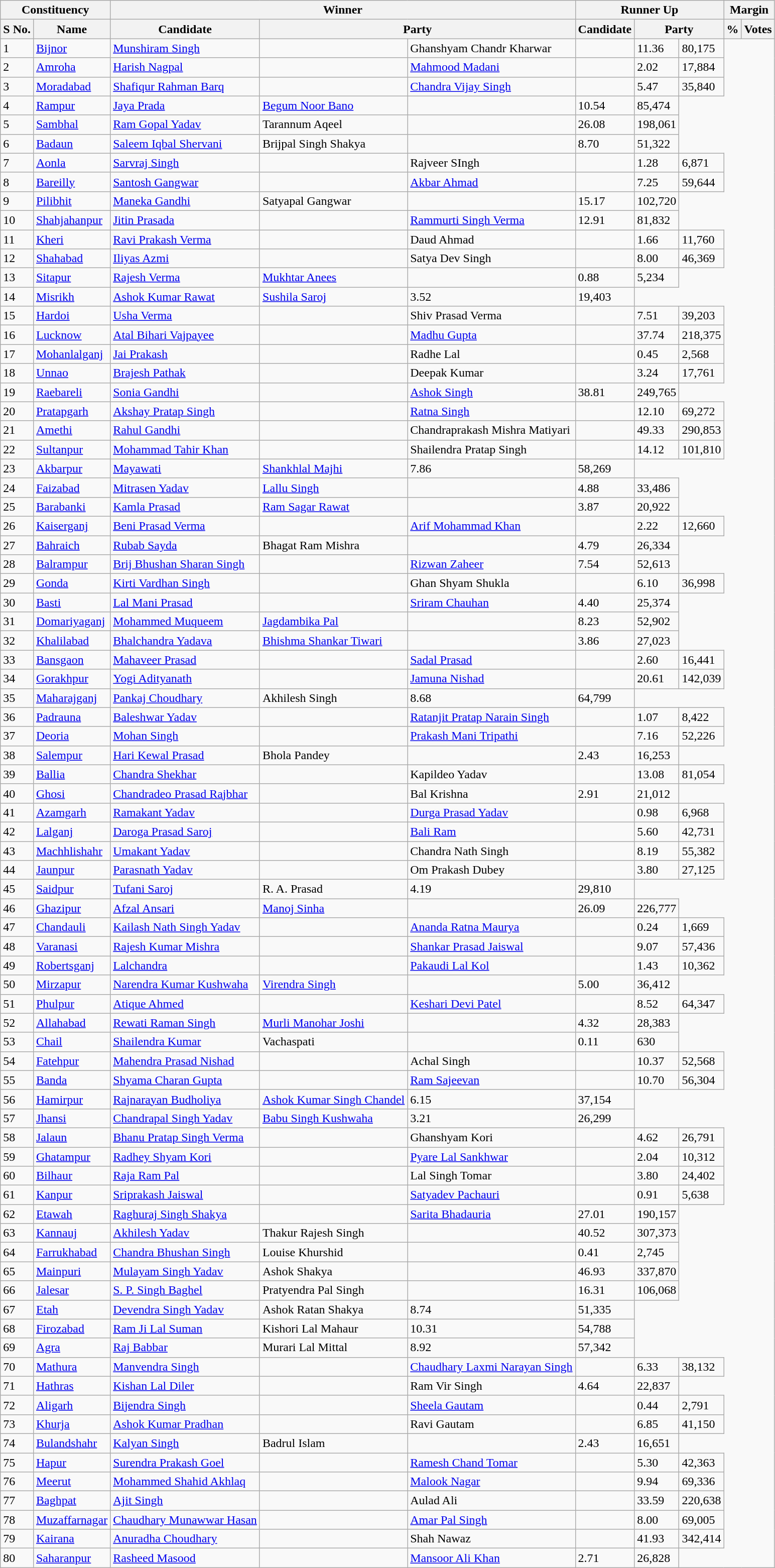<table class="wikitable sortable">
<tr>
<th colspan=2>Constituency</th>
<th colspan=3>Winner</th>
<th colspan=3>Runner Up</th>
<th colspan=2>Margin</th>
</tr>
<tr>
<th>S No.</th>
<th>Name</th>
<th>Candidate</th>
<th colspan=2>Party</th>
<th>Candidate</th>
<th colspan="2">Party</th>
<th>%</th>
<th>Votes</th>
</tr>
<tr>
<td>1</td>
<td><a href='#'>Bijnor</a></td>
<td><a href='#'>Munshiram Singh</a></td>
<td></td>
<td>Ghanshyam Chandr Kharwar</td>
<td></td>
<td>11.36</td>
<td>80,175</td>
</tr>
<tr>
<td>2</td>
<td><a href='#'>Amroha</a></td>
<td><a href='#'>Harish Nagpal</a></td>
<td></td>
<td><a href='#'>Mahmood Madani</a></td>
<td></td>
<td>2.02</td>
<td>17,884</td>
</tr>
<tr>
<td>3</td>
<td><a href='#'>Moradabad</a></td>
<td><a href='#'>Shafiqur Rahman Barq</a></td>
<td></td>
<td><a href='#'>Chandra Vijay Singh</a></td>
<td></td>
<td>5.47</td>
<td>35,840</td>
</tr>
<tr>
<td>4</td>
<td><a href='#'>Rampur</a></td>
<td><a href='#'>Jaya Prada</a></td>
<td><a href='#'>Begum Noor Bano</a></td>
<td></td>
<td>10.54</td>
<td>85,474</td>
</tr>
<tr>
<td>5</td>
<td><a href='#'>Sambhal</a></td>
<td><a href='#'>Ram Gopal Yadav</a></td>
<td>Tarannum Aqeel</td>
<td></td>
<td>26.08</td>
<td>198,061</td>
</tr>
<tr>
<td>6</td>
<td><a href='#'>Badaun</a></td>
<td><a href='#'>Saleem Iqbal Shervani</a></td>
<td>Brijpal Singh Shakya</td>
<td></td>
<td>8.70</td>
<td>51,322</td>
</tr>
<tr>
<td>7</td>
<td><a href='#'>Aonla</a></td>
<td><a href='#'>Sarvraj Singh</a></td>
<td></td>
<td>Rajveer SIngh</td>
<td></td>
<td>1.28</td>
<td>6,871</td>
</tr>
<tr>
<td>8</td>
<td><a href='#'>Bareilly</a></td>
<td><a href='#'>Santosh Gangwar</a></td>
<td></td>
<td><a href='#'>Akbar Ahmad</a></td>
<td></td>
<td>7.25</td>
<td>59,644</td>
</tr>
<tr>
<td>9</td>
<td><a href='#'>Pilibhit</a></td>
<td><a href='#'>Maneka Gandhi</a></td>
<td>Satyapal Gangwar</td>
<td></td>
<td>15.17</td>
<td>102,720</td>
</tr>
<tr>
<td>10</td>
<td><a href='#'>Shahjahanpur</a></td>
<td><a href='#'>Jitin Prasada</a></td>
<td></td>
<td><a href='#'>Rammurti Singh Verma</a></td>
<td>12.91</td>
<td>81,832</td>
</tr>
<tr>
<td>11</td>
<td><a href='#'>Kheri</a></td>
<td><a href='#'>Ravi Prakash Verma</a></td>
<td></td>
<td>Daud Ahmad</td>
<td></td>
<td>1.66</td>
<td>11,760</td>
</tr>
<tr>
<td>12</td>
<td><a href='#'>Shahabad</a></td>
<td><a href='#'>Iliyas Azmi</a></td>
<td></td>
<td>Satya Dev Singh</td>
<td></td>
<td>8.00</td>
<td>46,369</td>
</tr>
<tr>
<td>13</td>
<td><a href='#'>Sitapur</a></td>
<td><a href='#'>Rajesh Verma</a></td>
<td><a href='#'>Mukhtar Anees</a></td>
<td></td>
<td>0.88</td>
<td>5,234</td>
</tr>
<tr>
<td>14</td>
<td><a href='#'>Misrikh</a></td>
<td><a href='#'>Ashok Kumar Rawat</a></td>
<td><a href='#'>Sushila Saroj</a></td>
<td>3.52</td>
<td>19,403</td>
</tr>
<tr>
<td>15</td>
<td><a href='#'>Hardoi</a></td>
<td><a href='#'>Usha Verma</a></td>
<td></td>
<td>Shiv Prasad Verma</td>
<td></td>
<td>7.51</td>
<td>39,203</td>
</tr>
<tr>
<td>16</td>
<td><a href='#'>Lucknow</a></td>
<td><a href='#'>Atal Bihari Vajpayee</a></td>
<td></td>
<td><a href='#'>Madhu Gupta</a></td>
<td></td>
<td>37.74</td>
<td>218,375</td>
</tr>
<tr>
<td>17</td>
<td><a href='#'>Mohanlalganj</a></td>
<td><a href='#'>Jai Prakash</a></td>
<td></td>
<td>Radhe Lal</td>
<td></td>
<td>0.45</td>
<td>2,568</td>
</tr>
<tr>
<td>18</td>
<td><a href='#'>Unnao</a></td>
<td><a href='#'>Brajesh Pathak</a></td>
<td></td>
<td>Deepak Kumar</td>
<td></td>
<td>3.24</td>
<td>17,761</td>
</tr>
<tr>
<td>19</td>
<td><a href='#'>Raebareli</a></td>
<td><a href='#'>Sonia Gandhi</a></td>
<td></td>
<td><a href='#'>Ashok Singh</a></td>
<td>38.81</td>
<td>249,765</td>
</tr>
<tr>
<td>20</td>
<td><a href='#'>Pratapgarh</a></td>
<td><a href='#'>Akshay Pratap Singh</a></td>
<td></td>
<td><a href='#'>Ratna Singh</a></td>
<td></td>
<td>12.10</td>
<td>69,272</td>
</tr>
<tr>
<td>21</td>
<td><a href='#'>Amethi</a></td>
<td><a href='#'>Rahul Gandhi</a></td>
<td></td>
<td>Chandraprakash Mishra Matiyari</td>
<td></td>
<td>49.33</td>
<td>290,853</td>
</tr>
<tr>
<td>22</td>
<td><a href='#'>Sultanpur</a></td>
<td><a href='#'>Mohammad Tahir Khan</a></td>
<td></td>
<td>Shailendra Pratap Singh</td>
<td></td>
<td>14.12</td>
<td>101,810</td>
</tr>
<tr>
<td>23</td>
<td><a href='#'>Akbarpur</a></td>
<td><a href='#'>Mayawati</a></td>
<td><a href='#'>Shankhlal Majhi</a></td>
<td>7.86</td>
<td>58,269</td>
</tr>
<tr>
<td>24</td>
<td><a href='#'>Faizabad</a></td>
<td><a href='#'>Mitrasen Yadav</a></td>
<td><a href='#'>Lallu Singh</a></td>
<td></td>
<td>4.88</td>
<td>33,486</td>
</tr>
<tr>
<td>25</td>
<td><a href='#'>Barabanki</a></td>
<td><a href='#'>Kamla Prasad</a></td>
<td><a href='#'>Ram Sagar Rawat</a></td>
<td></td>
<td>3.87</td>
<td>20,922</td>
</tr>
<tr>
<td>26</td>
<td><a href='#'>Kaiserganj</a></td>
<td><a href='#'>Beni Prasad Verma</a></td>
<td></td>
<td><a href='#'>Arif Mohammad Khan</a></td>
<td></td>
<td>2.22</td>
<td>12,660</td>
</tr>
<tr>
<td>27</td>
<td><a href='#'>Bahraich</a></td>
<td><a href='#'>Rubab Sayda</a></td>
<td>Bhagat Ram Mishra</td>
<td></td>
<td>4.79</td>
<td>26,334</td>
</tr>
<tr>
<td>28</td>
<td><a href='#'>Balrampur</a></td>
<td><a href='#'>Brij Bhushan Sharan Singh</a></td>
<td></td>
<td><a href='#'>Rizwan Zaheer</a></td>
<td>7.54</td>
<td>52,613</td>
</tr>
<tr>
<td>29</td>
<td><a href='#'>Gonda</a></td>
<td><a href='#'>Kirti Vardhan Singh</a></td>
<td></td>
<td>Ghan Shyam Shukla</td>
<td></td>
<td>6.10</td>
<td>36,998</td>
</tr>
<tr>
<td>30</td>
<td><a href='#'>Basti</a></td>
<td><a href='#'>Lal Mani Prasad</a></td>
<td></td>
<td><a href='#'>Sriram Chauhan</a></td>
<td>4.40</td>
<td>25,374</td>
</tr>
<tr>
<td>31</td>
<td><a href='#'>Domariyaganj</a></td>
<td><a href='#'>Mohammed Muqueem</a></td>
<td><a href='#'>Jagdambika Pal</a></td>
<td></td>
<td>8.23</td>
<td>52,902</td>
</tr>
<tr>
<td>32</td>
<td><a href='#'>Khalilabad</a></td>
<td><a href='#'>Bhalchandra Yadava</a></td>
<td><a href='#'>Bhishma Shankar Tiwari</a></td>
<td></td>
<td>3.86</td>
<td>27,023</td>
</tr>
<tr>
<td>33</td>
<td><a href='#'>Bansgaon</a></td>
<td><a href='#'>Mahaveer Prasad</a></td>
<td></td>
<td><a href='#'>Sadal Prasad</a></td>
<td></td>
<td>2.60</td>
<td>16,441</td>
</tr>
<tr>
<td>34</td>
<td><a href='#'>Gorakhpur</a></td>
<td><a href='#'>Yogi Adityanath</a></td>
<td></td>
<td><a href='#'>Jamuna Nishad</a></td>
<td></td>
<td>20.61</td>
<td>142,039</td>
</tr>
<tr>
<td>35</td>
<td><a href='#'>Maharajganj</a></td>
<td><a href='#'>Pankaj Choudhary</a></td>
<td>Akhilesh Singh</td>
<td>8.68</td>
<td>64,799</td>
</tr>
<tr>
<td>36</td>
<td><a href='#'>Padrauna</a></td>
<td><a href='#'>Baleshwar Yadav</a></td>
<td></td>
<td><a href='#'>Ratanjit Pratap Narain Singh</a></td>
<td></td>
<td>1.07</td>
<td>8,422</td>
</tr>
<tr>
<td>37</td>
<td><a href='#'>Deoria</a></td>
<td><a href='#'>Mohan Singh</a></td>
<td></td>
<td><a href='#'>Prakash Mani Tripathi</a></td>
<td></td>
<td>7.16</td>
<td>52,226</td>
</tr>
<tr>
<td>38</td>
<td><a href='#'>Salempur</a></td>
<td><a href='#'>Hari Kewal Prasad</a></td>
<td>Bhola Pandey</td>
<td></td>
<td>2.43</td>
<td>16,253</td>
</tr>
<tr>
<td>39</td>
<td><a href='#'>Ballia</a></td>
<td><a href='#'>Chandra Shekhar</a></td>
<td></td>
<td>Kapildeo Yadav</td>
<td></td>
<td>13.08</td>
<td>81,054</td>
</tr>
<tr>
<td>40</td>
<td><a href='#'>Ghosi</a></td>
<td><a href='#'>Chandradeo Prasad Rajbhar</a></td>
<td></td>
<td>Bal Krishna</td>
<td>2.91</td>
<td>21,012</td>
</tr>
<tr>
<td>41</td>
<td><a href='#'>Azamgarh</a></td>
<td><a href='#'>Ramakant Yadav</a></td>
<td></td>
<td><a href='#'>Durga Prasad Yadav</a></td>
<td></td>
<td>0.98</td>
<td>6,968</td>
</tr>
<tr>
<td>42</td>
<td><a href='#'>Lalganj</a></td>
<td><a href='#'>Daroga Prasad Saroj</a></td>
<td></td>
<td><a href='#'>Bali Ram</a></td>
<td></td>
<td>5.60</td>
<td>42,731</td>
</tr>
<tr>
<td>43</td>
<td><a href='#'>Machhlishahr</a></td>
<td><a href='#'>Umakant Yadav</a></td>
<td></td>
<td>Chandra Nath Singh</td>
<td></td>
<td>8.19</td>
<td>55,382</td>
</tr>
<tr>
<td>44</td>
<td><a href='#'>Jaunpur</a></td>
<td><a href='#'>Parasnath Yadav</a></td>
<td></td>
<td>Om Prakash Dubey</td>
<td></td>
<td>3.80</td>
<td>27,125</td>
</tr>
<tr>
<td>45</td>
<td><a href='#'>Saidpur</a></td>
<td><a href='#'>Tufani Saroj</a></td>
<td>R. A. Prasad</td>
<td>4.19</td>
<td>29,810</td>
</tr>
<tr>
<td>46</td>
<td><a href='#'>Ghazipur</a></td>
<td><a href='#'>Afzal Ansari</a></td>
<td><a href='#'>Manoj Sinha</a></td>
<td></td>
<td>26.09</td>
<td>226,777</td>
</tr>
<tr>
<td>47</td>
<td><a href='#'>Chandauli</a></td>
<td><a href='#'>Kailash Nath Singh Yadav</a></td>
<td></td>
<td><a href='#'>Ananda Ratna Maurya</a></td>
<td></td>
<td>0.24</td>
<td>1,669</td>
</tr>
<tr>
<td>48</td>
<td><a href='#'>Varanasi</a></td>
<td><a href='#'>Rajesh Kumar Mishra</a></td>
<td></td>
<td><a href='#'>Shankar Prasad Jaiswal</a></td>
<td></td>
<td>9.07</td>
<td>57,436</td>
</tr>
<tr>
<td>49</td>
<td><a href='#'>Robertsganj</a></td>
<td><a href='#'>Lalchandra</a></td>
<td></td>
<td><a href='#'>Pakaudi Lal Kol</a></td>
<td></td>
<td>1.43</td>
<td>10,362</td>
</tr>
<tr>
<td>50</td>
<td><a href='#'>Mirzapur</a></td>
<td><a href='#'>Narendra Kumar Kushwaha</a></td>
<td><a href='#'>Virendra Singh</a></td>
<td></td>
<td>5.00</td>
<td>36,412</td>
</tr>
<tr>
<td>51</td>
<td><a href='#'>Phulpur</a></td>
<td><a href='#'>Atique Ahmed</a></td>
<td></td>
<td><a href='#'>Keshari Devi Patel</a></td>
<td></td>
<td>8.52</td>
<td>64,347</td>
</tr>
<tr>
<td>52</td>
<td><a href='#'>Allahabad</a></td>
<td><a href='#'>Rewati Raman Singh</a></td>
<td><a href='#'>Murli Manohar Joshi</a></td>
<td></td>
<td>4.32</td>
<td>28,383</td>
</tr>
<tr>
<td>53</td>
<td><a href='#'>Chail</a></td>
<td><a href='#'>Shailendra Kumar</a></td>
<td>Vachaspati</td>
<td></td>
<td>0.11</td>
<td>630</td>
</tr>
<tr>
<td>54</td>
<td><a href='#'>Fatehpur</a></td>
<td><a href='#'>Mahendra Prasad Nishad</a></td>
<td></td>
<td>Achal Singh</td>
<td></td>
<td>10.37</td>
<td>52,568</td>
</tr>
<tr>
<td>55</td>
<td><a href='#'>Banda</a></td>
<td><a href='#'>Shyama Charan Gupta</a></td>
<td></td>
<td><a href='#'>Ram Sajeevan</a></td>
<td></td>
<td>10.70</td>
<td>56,304</td>
</tr>
<tr>
<td>56</td>
<td><a href='#'>Hamirpur</a></td>
<td><a href='#'>Rajnarayan Budholiya</a></td>
<td><a href='#'>Ashok Kumar Singh Chandel</a></td>
<td>6.15</td>
<td>37,154</td>
</tr>
<tr>
<td>57</td>
<td><a href='#'>Jhansi</a></td>
<td><a href='#'>Chandrapal Singh Yadav</a></td>
<td><a href='#'>Babu Singh Kushwaha</a></td>
<td>3.21</td>
<td>26,299</td>
</tr>
<tr>
<td>58</td>
<td><a href='#'>Jalaun</a></td>
<td><a href='#'>Bhanu Pratap Singh Verma</a></td>
<td></td>
<td>Ghanshyam Kori</td>
<td></td>
<td>4.62</td>
<td>26,791</td>
</tr>
<tr>
<td>59</td>
<td><a href='#'>Ghatampur</a></td>
<td><a href='#'>Radhey Shyam Kori</a></td>
<td></td>
<td><a href='#'>Pyare Lal Sankhwar</a></td>
<td></td>
<td>2.04</td>
<td>10,312</td>
</tr>
<tr>
<td>60</td>
<td><a href='#'>Bilhaur</a></td>
<td><a href='#'>Raja Ram Pal</a></td>
<td></td>
<td>Lal Singh Tomar</td>
<td></td>
<td>3.80</td>
<td>24,402</td>
</tr>
<tr>
<td>61</td>
<td><a href='#'>Kanpur</a></td>
<td><a href='#'>Sriprakash Jaiswal</a></td>
<td></td>
<td><a href='#'>Satyadev Pachauri</a></td>
<td></td>
<td>0.91</td>
<td>5,638</td>
</tr>
<tr>
<td>62</td>
<td><a href='#'>Etawah</a></td>
<td><a href='#'>Raghuraj Singh Shakya</a></td>
<td></td>
<td><a href='#'>Sarita Bhadauria</a></td>
<td>27.01</td>
<td>190,157</td>
</tr>
<tr>
<td>63</td>
<td><a href='#'>Kannauj</a></td>
<td><a href='#'>Akhilesh Yadav</a></td>
<td>Thakur Rajesh Singh</td>
<td></td>
<td>40.52</td>
<td>307,373</td>
</tr>
<tr>
<td>64</td>
<td><a href='#'>Farrukhabad</a></td>
<td><a href='#'>Chandra Bhushan Singh</a></td>
<td>Louise Khurshid</td>
<td></td>
<td>0.41</td>
<td>2,745</td>
</tr>
<tr>
<td>65</td>
<td><a href='#'>Mainpuri</a></td>
<td><a href='#'>Mulayam Singh Yadav</a></td>
<td>Ashok Shakya</td>
<td></td>
<td>46.93</td>
<td>337,870</td>
</tr>
<tr>
<td>66</td>
<td><a href='#'>Jalesar</a></td>
<td><a href='#'>S. P. Singh Baghel</a></td>
<td>Pratyendra Pal Singh</td>
<td></td>
<td>16.31</td>
<td>106,068</td>
</tr>
<tr>
<td>67</td>
<td><a href='#'>Etah</a></td>
<td><a href='#'>Devendra Singh Yadav</a></td>
<td>Ashok Ratan Shakya</td>
<td>8.74</td>
<td>51,335</td>
</tr>
<tr>
<td>68</td>
<td><a href='#'>Firozabad</a></td>
<td><a href='#'>Ram Ji Lal Suman</a></td>
<td>Kishori Lal Mahaur</td>
<td>10.31</td>
<td>54,788</td>
</tr>
<tr>
<td>69</td>
<td><a href='#'>Agra</a></td>
<td><a href='#'>Raj Babbar</a></td>
<td>Murari Lal Mittal</td>
<td>8.92</td>
<td>57,342</td>
</tr>
<tr>
<td>70</td>
<td><a href='#'>Mathura</a></td>
<td><a href='#'>Manvendra Singh</a></td>
<td></td>
<td><a href='#'>Chaudhary Laxmi Narayan Singh</a></td>
<td></td>
<td>6.33</td>
<td>38,132</td>
</tr>
<tr>
<td>71</td>
<td><a href='#'>Hathras</a></td>
<td><a href='#'>Kishan Lal Diler</a></td>
<td></td>
<td>Ram Vir Singh</td>
<td>4.64</td>
<td>22,837</td>
</tr>
<tr>
<td>72</td>
<td><a href='#'>Aligarh</a></td>
<td><a href='#'>Bijendra Singh</a></td>
<td></td>
<td><a href='#'>Sheela Gautam</a></td>
<td></td>
<td>0.44</td>
<td>2,791</td>
</tr>
<tr>
<td>73</td>
<td><a href='#'>Khurja</a></td>
<td><a href='#'>Ashok Kumar Pradhan</a></td>
<td></td>
<td>Ravi Gautam</td>
<td></td>
<td>6.85</td>
<td>41,150</td>
</tr>
<tr>
<td>74</td>
<td><a href='#'>Bulandshahr</a></td>
<td><a href='#'>Kalyan Singh</a></td>
<td>Badrul Islam</td>
<td></td>
<td>2.43</td>
<td>16,651</td>
</tr>
<tr>
<td>75</td>
<td><a href='#'>Hapur</a></td>
<td><a href='#'>Surendra Prakash Goel</a></td>
<td></td>
<td><a href='#'>Ramesh Chand Tomar</a></td>
<td></td>
<td>5.30</td>
<td>42,363</td>
</tr>
<tr>
<td>76</td>
<td><a href='#'>Meerut</a></td>
<td><a href='#'>Mohammed Shahid Akhlaq</a></td>
<td></td>
<td><a href='#'>Malook Nagar</a></td>
<td></td>
<td>9.94</td>
<td>69,336</td>
</tr>
<tr>
<td>77</td>
<td><a href='#'>Baghpat</a></td>
<td><a href='#'>Ajit Singh</a></td>
<td></td>
<td>Aulad Ali</td>
<td></td>
<td>33.59</td>
<td>220,638</td>
</tr>
<tr>
<td>78</td>
<td><a href='#'>Muzaffarnagar</a></td>
<td><a href='#'>Chaudhary Munawwar Hasan</a></td>
<td></td>
<td><a href='#'>Amar Pal Singh</a></td>
<td></td>
<td>8.00</td>
<td>69,005</td>
</tr>
<tr>
<td>79</td>
<td><a href='#'>Kairana</a></td>
<td><a href='#'>Anuradha Choudhary</a></td>
<td></td>
<td>Shah Nawaz</td>
<td></td>
<td>41.93</td>
<td>342,414</td>
</tr>
<tr>
<td>80</td>
<td><a href='#'>Saharanpur</a></td>
<td><a href='#'>Rasheed Masood</a></td>
<td></td>
<td><a href='#'>Mansoor Ali Khan</a></td>
<td>2.71</td>
<td>26,828</td>
</tr>
</table>
